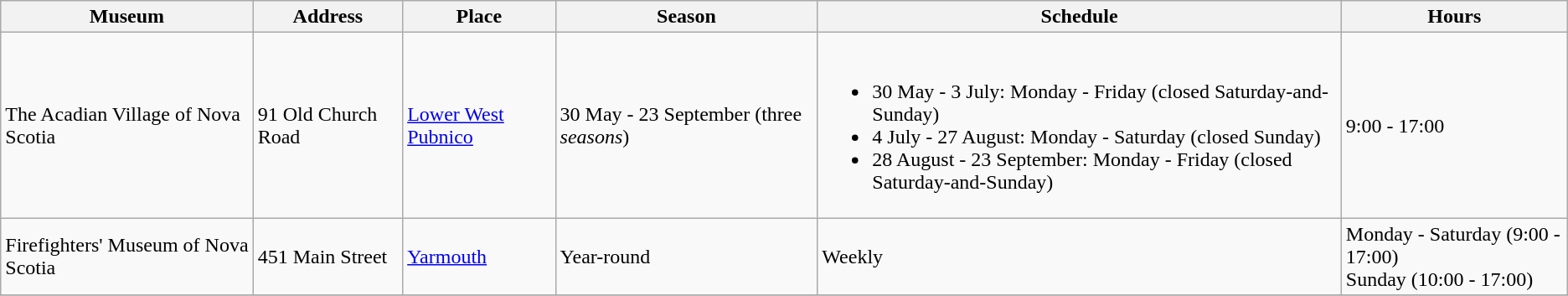<table class="wikitable sortable">
<tr>
<th>Museum</th>
<th>Address</th>
<th>Place</th>
<th>Season</th>
<th>Schedule</th>
<th>Hours</th>
</tr>
<tr>
<td>The Acadian Village of Nova Scotia</td>
<td>91 Old Church Road</td>
<td><a href='#'>Lower West Pubnico</a></td>
<td>30 May - 23 September (three <em>seasons</em>)</td>
<td><br><ul><li>30 May - 3 July: Monday - Friday (closed Saturday-and-Sunday)</li><li>4 July - 27 August: Monday - Saturday (closed Sunday)</li><li>28 August - 23 September: Monday - Friday (closed Saturday-and-Sunday)</li></ul></td>
<td>9:00 - 17:00</td>
</tr>
<tr>
<td>Firefighters' Museum of Nova Scotia</td>
<td>451 Main Street</td>
<td><a href='#'>Yarmouth</a></td>
<td>Year-round</td>
<td>Weekly</td>
<td>Monday - Saturday (9:00 - 17:00)<br>Sunday (10:00 - 17:00)</td>
</tr>
<tr>
</tr>
</table>
